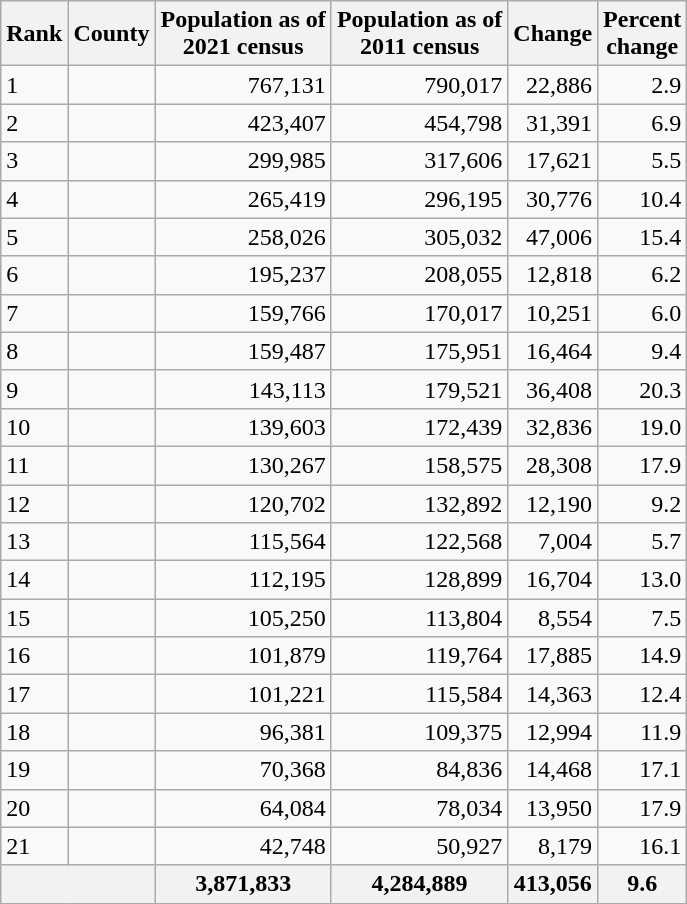<table class="wikitable sortable">
<tr>
<th>Rank</th>
<th>County</th>
<th>Population as of<br>2021 census</th>
<th>Population as of<br>2011 census</th>
<th data-sort-type="number">Change</th>
<th data-sort-type="number">Percent<br>change</th>
</tr>
<tr>
<td>1</td>
<td></td>
<td align="right">767,131</td>
<td align="right">790,017</td>
<td align="right"> 22,886</td>
<td align="right"> 2.9</td>
</tr>
<tr>
<td>2</td>
<td></td>
<td align="right">423,407</td>
<td align="right">454,798</td>
<td align="right"> 31,391</td>
<td align="right"> 6.9</td>
</tr>
<tr>
<td>3</td>
<td></td>
<td align="right">299,985</td>
<td align="right">317,606</td>
<td align="right"> 17,621</td>
<td align="right"> 5.5</td>
</tr>
<tr>
<td>4</td>
<td></td>
<td align="right">265,419</td>
<td align="right">296,195</td>
<td align="right"> 30,776</td>
<td align="right"> 10.4</td>
</tr>
<tr>
<td>5</td>
<td></td>
<td align="right">258,026</td>
<td align="right">305,032</td>
<td align="right"> 47,006</td>
<td align="right"> 15.4</td>
</tr>
<tr>
<td>6</td>
<td></td>
<td align="right">195,237</td>
<td align="right">208,055</td>
<td align="right"> 12,818</td>
<td align="right"> 6.2</td>
</tr>
<tr>
<td>7</td>
<td></td>
<td align="right">159,766</td>
<td align="right">170,017</td>
<td align="right"> 10,251</td>
<td align="right"> 6.0</td>
</tr>
<tr>
<td>8</td>
<td></td>
<td align="right">159,487</td>
<td align="right">175,951</td>
<td align="right"> 16,464</td>
<td align="right"> 9.4</td>
</tr>
<tr>
<td>9</td>
<td></td>
<td align="right">143,113</td>
<td align="right">179,521</td>
<td align="right"> 36,408</td>
<td align="right"> 20.3</td>
</tr>
<tr>
<td>10</td>
<td></td>
<td align="right">139,603</td>
<td align="right">172,439</td>
<td align="right"> 32,836</td>
<td align="right"> 19.0</td>
</tr>
<tr>
<td>11</td>
<td></td>
<td align="right">130,267</td>
<td align="right">158,575</td>
<td align="right"> 28,308</td>
<td align="right"> 17.9</td>
</tr>
<tr>
<td>12</td>
<td></td>
<td align="right">120,702</td>
<td align="right">132,892</td>
<td align="right"> 12,190</td>
<td align="right"> 9.2</td>
</tr>
<tr>
<td>13</td>
<td></td>
<td align="right">115,564</td>
<td align="right">122,568</td>
<td align="right"> 7,004</td>
<td align="right"> 5.7</td>
</tr>
<tr>
<td>14</td>
<td></td>
<td align="right">112,195</td>
<td align="right">128,899</td>
<td align="right"> 16,704</td>
<td align="right"> 13.0</td>
</tr>
<tr>
<td>15</td>
<td></td>
<td align="right">105,250</td>
<td align="right">113,804</td>
<td align="right"> 8,554</td>
<td align="right"> 7.5</td>
</tr>
<tr>
<td>16</td>
<td></td>
<td align="right">101,879</td>
<td align="right">119,764</td>
<td align="right"> 17,885</td>
<td align="right"> 14.9</td>
</tr>
<tr>
<td>17</td>
<td></td>
<td align="right">101,221</td>
<td align="right">115,584</td>
<td align="right"> 14,363</td>
<td align="right"> 12.4</td>
</tr>
<tr>
<td>18</td>
<td></td>
<td align="right">96,381</td>
<td align="right">109,375</td>
<td align="right"> 12,994</td>
<td align="right"> 11.9</td>
</tr>
<tr>
<td>19</td>
<td></td>
<td align="right">70,368</td>
<td align="right">84,836</td>
<td align="right"> 14,468</td>
<td align="right"> 17.1</td>
</tr>
<tr>
<td>20</td>
<td></td>
<td align="right">64,084</td>
<td align="right">78,034</td>
<td align="right"> 13,950</td>
<td align="right"> 17.9</td>
</tr>
<tr>
<td>21</td>
<td></td>
<td align="right">42,748</td>
<td align="right">50,927</td>
<td align="right"> 8,179</td>
<td align="right"> 16.1</td>
</tr>
<tr class="sortbottom">
<th colspan="2"></th>
<th align="right">3,871,833</th>
<th align="right">4,284,889</th>
<th align="right"> 413,056</th>
<th align="right"> 9.6</th>
</tr>
</table>
